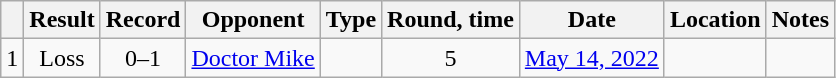<table class="wikitable" style="text-align:center">
<tr>
<th></th>
<th>Result</th>
<th>Record</th>
<th>Opponent</th>
<th>Type</th>
<th>Round, time</th>
<th>Date</th>
<th>Location</th>
<th>Notes</th>
</tr>
<tr>
<td>1</td>
<td>Loss</td>
<td>0–1</td>
<td style="text-align:left;"><a href='#'>Doctor Mike</a></td>
<td></td>
<td>5</td>
<td><a href='#'>May 14, 2022</a></td>
<td style="text-align:left;"></td>
<td></td>
</tr>
</table>
